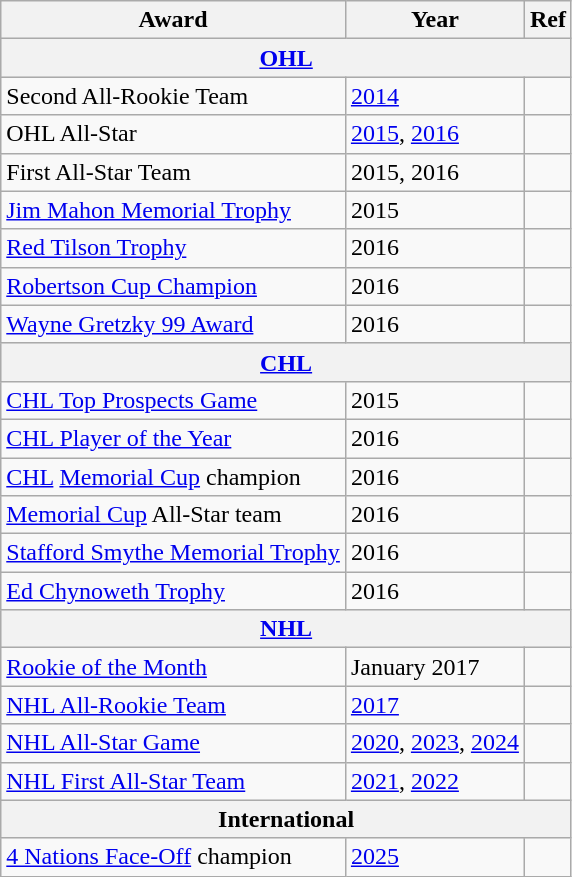<table class="wikitable">
<tr>
<th>Award</th>
<th>Year</th>
<th>Ref</th>
</tr>
<tr ALIGN="center" bgcolor="#e0e0e0">
<th colspan="3"><a href='#'>OHL</a></th>
</tr>
<tr>
<td>Second All-Rookie Team</td>
<td><a href='#'>2014</a></td>
<td></td>
</tr>
<tr>
<td>OHL All-Star</td>
<td><a href='#'>2015</a>, <a href='#'>2016</a></td>
<td></td>
</tr>
<tr>
<td>First All-Star Team</td>
<td>2015, 2016</td>
<td></td>
</tr>
<tr>
<td><a href='#'>Jim Mahon Memorial Trophy</a></td>
<td>2015</td>
<td></td>
</tr>
<tr>
<td><a href='#'>Red Tilson Trophy</a></td>
<td>2016</td>
<td></td>
</tr>
<tr>
<td><a href='#'>Robertson Cup Champion</a></td>
<td>2016</td>
<td></td>
</tr>
<tr>
<td><a href='#'>Wayne Gretzky 99 Award</a></td>
<td>2016</td>
<td></td>
</tr>
<tr ALIGN="center" bgcolor="#e0e0e0">
<th colspan="3"><a href='#'>CHL</a></th>
</tr>
<tr>
<td><a href='#'>CHL Top Prospects Game</a></td>
<td>2015</td>
<td></td>
</tr>
<tr>
<td><a href='#'>CHL Player of the Year</a></td>
<td>2016</td>
<td></td>
</tr>
<tr>
<td><a href='#'>CHL</a> <a href='#'>Memorial Cup</a> champion</td>
<td>2016</td>
<td></td>
</tr>
<tr>
<td><a href='#'>Memorial Cup</a> All-Star team</td>
<td>2016</td>
<td></td>
</tr>
<tr>
<td><a href='#'>Stafford Smythe Memorial Trophy</a></td>
<td>2016</td>
<td></td>
</tr>
<tr>
<td><a href='#'>Ed Chynoweth Trophy</a></td>
<td>2016</td>
<td></td>
</tr>
<tr ALIGN="center" bgcolor="#e0e0e0">
<th colspan="3"><a href='#'>NHL</a></th>
</tr>
<tr>
<td><a href='#'>Rookie of the Month</a></td>
<td>January 2017</td>
<td></td>
</tr>
<tr>
<td><a href='#'>NHL All-Rookie Team</a></td>
<td><a href='#'>2017</a></td>
<td></td>
</tr>
<tr>
<td><a href='#'>NHL All-Star Game</a></td>
<td><a href='#'>2020</a>,  <a href='#'>2023</a>,  <a href='#'>2024</a></td>
<td></td>
</tr>
<tr>
<td><a href='#'>NHL First All-Star Team</a></td>
<td><a href='#'>2021</a>, <a href='#'>2022</a></td>
<td></td>
</tr>
<tr>
<th colspan="3">International</th>
</tr>
<tr>
<td><a href='#'>4 Nations Face-Off</a> champion</td>
<td><a href='#'>2025</a></td>
<td></td>
</tr>
</table>
